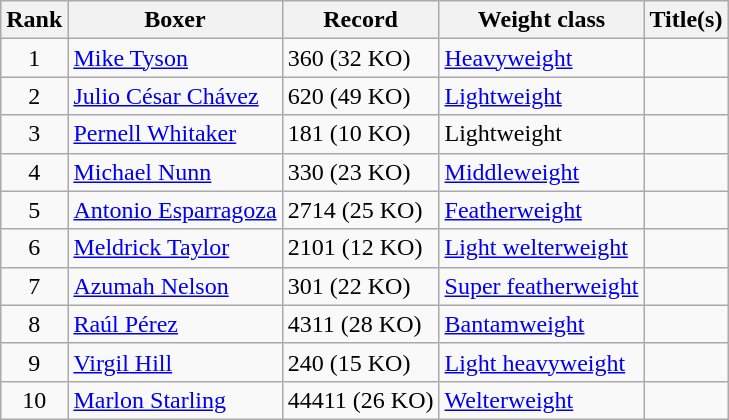<table class="wikitable ">
<tr>
<th>Rank</th>
<th>Boxer</th>
<th>Record</th>
<th>Weight class</th>
<th>Title(s)</th>
</tr>
<tr>
<td align=center>1</td>
<td><a href='#'>Mike Tyson</a></td>
<td>360 (32 KO)</td>
<td><a href='#'>Heavyweight</a></td>
<td></td>
</tr>
<tr>
<td align=center>2</td>
<td><a href='#'>Julio César Chávez</a></td>
<td>620 (49 KO)</td>
<td><a href='#'>Lightweight</a></td>
<td></td>
</tr>
<tr>
<td align=center>3</td>
<td><a href='#'>Pernell Whitaker</a></td>
<td>181 (10 KO)</td>
<td>Lightweight</td>
<td></td>
</tr>
<tr>
<td align=center>4</td>
<td><a href='#'>Michael Nunn</a></td>
<td>330 (23 KO)</td>
<td><a href='#'>Middleweight</a></td>
<td></td>
</tr>
<tr>
<td align=center>5</td>
<td><a href='#'>Antonio Esparragoza</a></td>
<td>2714 (25 KO)</td>
<td><a href='#'>Featherweight</a></td>
<td></td>
</tr>
<tr>
<td align=center>6</td>
<td><a href='#'>Meldrick Taylor</a></td>
<td>2101 (12 KO)</td>
<td><a href='#'>Light welterweight</a></td>
<td></td>
</tr>
<tr>
<td align=center>7</td>
<td><a href='#'>Azumah Nelson</a></td>
<td>301 (22 KO)</td>
<td><a href='#'>Super featherweight</a></td>
<td></td>
</tr>
<tr>
<td align=center>8</td>
<td><a href='#'>Raúl Pérez</a></td>
<td>4311 (28 KO)</td>
<td><a href='#'>Bantamweight</a></td>
<td></td>
</tr>
<tr>
<td align=center>9</td>
<td><a href='#'>Virgil Hill</a></td>
<td>240 (15 KO)</td>
<td><a href='#'>Light heavyweight</a></td>
<td></td>
</tr>
<tr>
<td align=center>10</td>
<td><a href='#'>Marlon Starling</a></td>
<td>44411 (26 KO)</td>
<td><a href='#'>Welterweight</a></td>
<td></td>
</tr>
</table>
